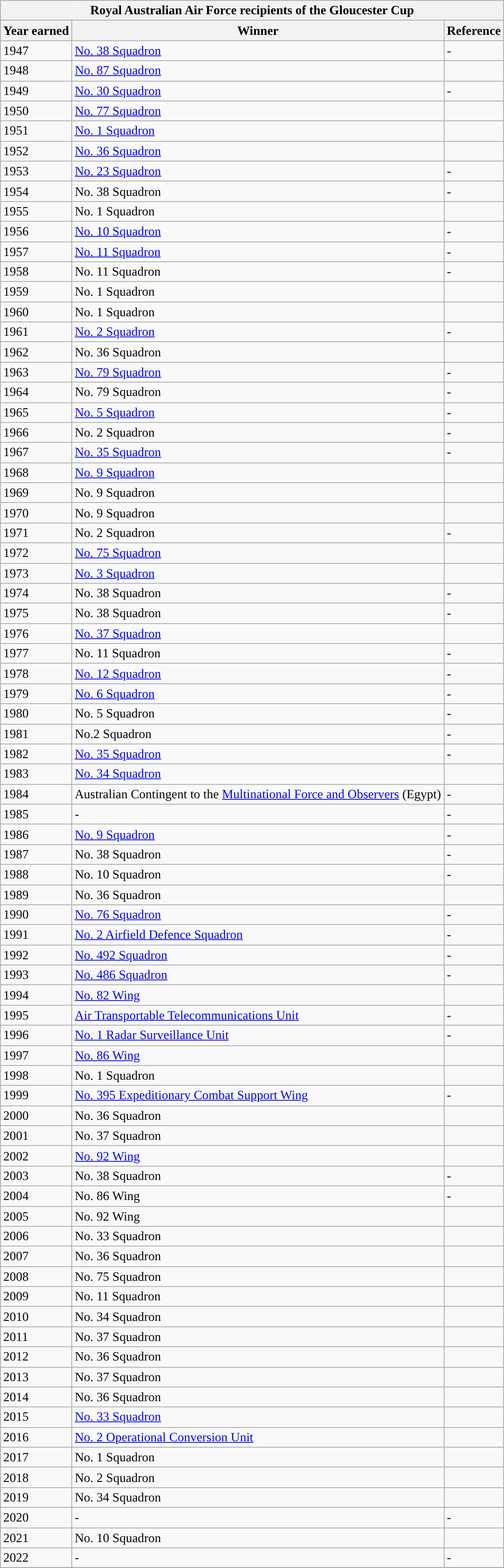<table class="wikitable sortable collapsible collapsed" border="1">
<tr>
<th colspan="3" align="center">Royal Australian Air Force recipients of the Gloucester Cup</th>
</tr>
<tr>
<th>Year earned</th>
<th>Winner</th>
<th>Reference</th>
</tr>
<tr>
<td>1947</td>
<td><a href='#'>No. 38 Squadron</a></td>
<td>-</td>
</tr>
<tr>
<td>1948</td>
<td><a href='#'>No. 87 Squadron</a></td>
<td></td>
</tr>
<tr>
<td>1949</td>
<td><a href='#'>No. 30 Squadron</a></td>
<td>-</td>
</tr>
<tr>
<td>1950</td>
<td><a href='#'>No. 77 Squadron</a></td>
<td></td>
</tr>
<tr>
<td>1951</td>
<td><a href='#'>No. 1 Squadron</a></td>
<td></td>
</tr>
<tr>
<td>1952</td>
<td><a href='#'>No. 36 Squadron</a></td>
<td></td>
</tr>
<tr>
<td>1953</td>
<td><a href='#'>No. 23 Squadron</a></td>
<td>-</td>
</tr>
<tr>
<td>1954</td>
<td>No. 38 Squadron</td>
<td>-</td>
</tr>
<tr>
<td>1955</td>
<td>No. 1 Squadron</td>
<td></td>
</tr>
<tr>
<td>1956</td>
<td><a href='#'>No. 10 Squadron</a></td>
<td>-</td>
</tr>
<tr>
<td>1957</td>
<td><a href='#'>No. 11 Squadron</a></td>
<td>-</td>
</tr>
<tr>
<td>1958</td>
<td>No. 11 Squadron</td>
<td>-</td>
</tr>
<tr>
<td>1959</td>
<td>No. 1 Squadron</td>
<td></td>
</tr>
<tr>
<td>1960</td>
<td>No. 1 Squadron</td>
<td></td>
</tr>
<tr>
<td>1961</td>
<td><a href='#'>No. 2 Squadron</a></td>
<td>-</td>
</tr>
<tr>
<td>1962</td>
<td>No. 36 Squadron</td>
<td></td>
</tr>
<tr>
<td>1963</td>
<td><a href='#'>No. 79 Squadron</a></td>
<td>-</td>
</tr>
<tr>
<td>1964</td>
<td>No. 79 Squadron</td>
<td>-</td>
</tr>
<tr>
<td>1965</td>
<td><a href='#'>No. 5 Squadron</a></td>
<td>-</td>
</tr>
<tr>
<td>1966</td>
<td>No. 2 Squadron</td>
<td>-</td>
</tr>
<tr>
<td>1967</td>
<td><a href='#'>No. 35 Squadron</a></td>
<td>-</td>
</tr>
<tr>
<td>1968</td>
<td><a href='#'>No. 9 Squadron</a></td>
<td></td>
</tr>
<tr>
<td>1969</td>
<td>No. 9 Squadron</td>
<td></td>
</tr>
<tr>
<td>1970</td>
<td>No. 9 Squadron</td>
<td></td>
</tr>
<tr>
<td>1971</td>
<td>No. 2 Squadron</td>
<td>-</td>
</tr>
<tr>
<td>1972</td>
<td><a href='#'>No. 75 Squadron</a></td>
<td></td>
</tr>
<tr>
<td>1973</td>
<td><a href='#'>No. 3 Squadron</a></td>
<td></td>
</tr>
<tr>
<td>1974</td>
<td>No. 38 Squadron</td>
<td>-</td>
</tr>
<tr>
<td>1975</td>
<td>No. 38 Squadron</td>
<td>-</td>
</tr>
<tr>
<td>1976</td>
<td><a href='#'>No. 37 Squadron</a></td>
<td></td>
</tr>
<tr>
<td>1977</td>
<td>No. 11 Squadron</td>
<td>-</td>
</tr>
<tr>
<td>1978</td>
<td><a href='#'>No. 12 Squadron</a></td>
<td>-</td>
</tr>
<tr>
<td>1979</td>
<td><a href='#'>No. 6 Squadron</a></td>
<td>-</td>
</tr>
<tr>
<td>1980</td>
<td>No. 5 Squadron</td>
<td>-</td>
</tr>
<tr>
<td>1981</td>
<td>No.2 Squadron</td>
<td>-</td>
</tr>
<tr>
<td>1982</td>
<td><a href='#'>No. 35 Squadron</a></td>
<td>-</td>
</tr>
<tr>
<td>1983</td>
<td><a href='#'>No. 34 Squadron</a></td>
<td></td>
</tr>
<tr>
<td>1984</td>
<td>Australian Contingent to the <a href='#'>Multinational Force and Observers</a> (Egypt)</td>
<td>-</td>
</tr>
<tr>
<td>1985</td>
<td>-</td>
<td>-</td>
</tr>
<tr>
<td>1986</td>
<td><a href='#'>No. 9 Squadron</a></td>
<td>-</td>
</tr>
<tr>
<td>1987</td>
<td>No. 38 Squadron</td>
<td>-</td>
</tr>
<tr>
<td>1988</td>
<td>No. 10 Squadron</td>
<td>-</td>
</tr>
<tr>
<td>1989</td>
<td>No. 36 Squadron</td>
<td></td>
</tr>
<tr>
<td>1990</td>
<td><a href='#'>No. 76 Squadron</a></td>
<td>-</td>
</tr>
<tr>
<td>1991</td>
<td><a href='#'>No. 2 Airfield Defence Squadron</a></td>
<td>-</td>
</tr>
<tr>
<td>1992</td>
<td><a href='#'>No. 492 Squadron</a></td>
<td>-</td>
</tr>
<tr>
<td>1993</td>
<td><a href='#'>No. 486 Squadron</a></td>
<td>-</td>
</tr>
<tr>
<td>1994</td>
<td><a href='#'>No. 82 Wing</a></td>
<td></td>
</tr>
<tr>
<td>1995</td>
<td><a href='#'>Air Transportable Telecommunications Unit</a></td>
<td>-</td>
</tr>
<tr>
<td>1996</td>
<td><a href='#'>No. 1 Radar Surveillance Unit</a></td>
<td>-</td>
</tr>
<tr>
<td>1997</td>
<td><a href='#'>No. 86 Wing</a></td>
<td></td>
</tr>
<tr>
<td>1998</td>
<td>No. 1 Squadron</td>
<td></td>
</tr>
<tr>
<td>1999</td>
<td><a href='#'>No. 395 Expeditionary Combat Support Wing</a></td>
<td>-</td>
</tr>
<tr>
<td>2000</td>
<td>No. 36 Squadron</td>
<td></td>
</tr>
<tr>
<td>2001</td>
<td>No. 37 Squadron</td>
<td></td>
</tr>
<tr>
<td>2002</td>
<td><a href='#'>No. 92 Wing</a></td>
<td></td>
</tr>
<tr>
<td>2003</td>
<td>No. 38 Squadron</td>
<td>-</td>
</tr>
<tr>
<td>2004</td>
<td>No. 86 Wing</td>
<td>-</td>
</tr>
<tr>
<td>2005</td>
<td>No. 92 Wing</td>
<td></td>
</tr>
<tr>
<td>2006</td>
<td>No. 33 Squadron</td>
<td></td>
</tr>
<tr>
<td>2007</td>
<td>No. 36 Squadron</td>
<td></td>
</tr>
<tr>
<td>2008</td>
<td>No. 75 Squadron</td>
<td></td>
</tr>
<tr>
<td>2009</td>
<td>No. 11 Squadron</td>
<td></td>
</tr>
<tr>
<td>2010</td>
<td>No. 34 Squadron</td>
<td></td>
</tr>
<tr>
<td>2011</td>
<td>No. 37 Squadron</td>
<td></td>
</tr>
<tr>
<td>2012</td>
<td>No. 36 Squadron</td>
<td></td>
</tr>
<tr>
<td>2013</td>
<td>No. 37 Squadron</td>
<td></td>
</tr>
<tr>
<td>2014</td>
<td>No. 36 Squadron</td>
<td></td>
</tr>
<tr>
<td>2015</td>
<td><a href='#'>No. 33 Squadron</a></td>
<td></td>
</tr>
<tr>
<td>2016</td>
<td><a href='#'>No. 2 Operational Conversion Unit</a></td>
<td></td>
</tr>
<tr>
<td>2017</td>
<td>No. 1 Squadron</td>
<td></td>
</tr>
<tr>
<td>2018</td>
<td>No. 2 Squadron</td>
<td></td>
</tr>
<tr>
<td>2019</td>
<td>No. 34 Squadron</td>
<td></td>
</tr>
<tr>
<td>2020</td>
<td>-</td>
<td>-</td>
</tr>
<tr>
<td>2021</td>
<td>No. 10 Squadron</td>
<td></td>
</tr>
<tr>
<td>2022</td>
<td>-</td>
<td>-</td>
</tr>
<tr>
</tr>
</table>
